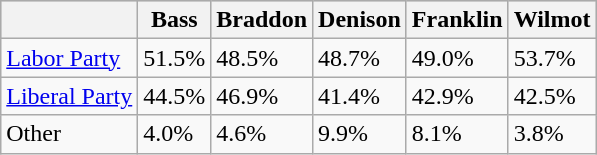<table class="wikitable">
<tr style="background:#ccc;">
<th></th>
<th>Bass</th>
<th>Braddon</th>
<th>Denison</th>
<th>Franklin</th>
<th>Wilmot</th>
</tr>
<tr>
<td><a href='#'>Labor Party</a></td>
<td>51.5%</td>
<td>48.5%</td>
<td>48.7%</td>
<td>49.0%</td>
<td>53.7%</td>
</tr>
<tr>
<td><a href='#'>Liberal Party</a></td>
<td>44.5%</td>
<td>46.9%</td>
<td>41.4%</td>
<td>42.9%</td>
<td>42.5%</td>
</tr>
<tr>
<td>Other</td>
<td>4.0%</td>
<td>4.6%</td>
<td>9.9%</td>
<td>8.1%</td>
<td>3.8%</td>
</tr>
</table>
